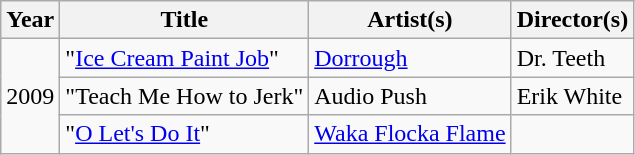<table class="wikitable">
<tr>
<th>Year</th>
<th>Title</th>
<th>Artist(s)</th>
<th>Director(s)</th>
</tr>
<tr>
<td rowspan="3">2009</td>
<td>"<a href='#'>Ice Cream Paint Job</a>"</td>
<td><a href='#'>Dorrough</a></td>
<td>Dr. Teeth</td>
</tr>
<tr>
<td>"Teach Me How to Jerk"</td>
<td>Audio Push</td>
<td>Erik White</td>
</tr>
<tr>
<td>"<a href='#'>O Let's Do It</a>"</td>
<td><a href='#'>Waka Flocka Flame</a></td>
<td></td>
</tr>
</table>
